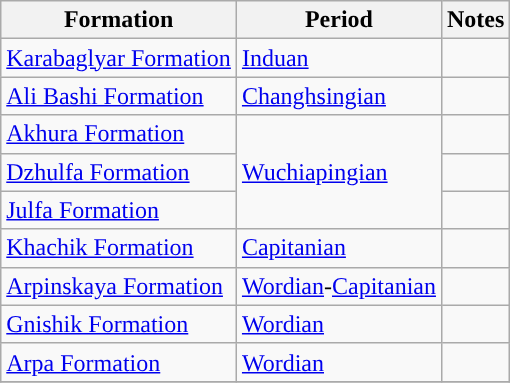<table class="wikitable sortable">
<tr>
<th>Formation</th>
<th>Period</th>
<th class="unsortable">Notes</th>
</tr>
<tr>
<td rowspan=2><a href='#'>Karabaglyar Formation</a></td>
<td style="background-color: "><a href='#'>Induan</a></td>
<td align=center rowspan=2></td>
</tr>
<tr>
<td rowspan=3 style="background-color: "><a href='#'>Changhsingian</a></td>
</tr>
<tr>
<td><a href='#'>Ali Bashi Formation</a></td>
<td align=center></td>
</tr>
<tr>
<td rowspan=2><a href='#'>Akhura Formation</a></td>
<td align=center rowspan=2></td>
</tr>
<tr>
<td rowspan=4 style="background-color: "><a href='#'>Wuchiapingian</a></td>
</tr>
<tr>
<td><a href='#'>Dzhulfa Formation</a></td>
<td align=center></td>
</tr>
<tr>
<td><a href='#'>Julfa Formation</a></td>
<td align=center></td>
</tr>
<tr>
<td rowspan=2><a href='#'>Khachik Formation</a></td>
<td align=center rowspan=2></td>
</tr>
<tr>
<td style="background-color: "><a href='#'>Capitanian</a></td>
</tr>
<tr>
<td><a href='#'>Arpinskaya Formation</a></td>
<td style="background-color: "><a href='#'>Wordian</a>-<a href='#'>Capitanian</a></td>
<td align=center></td>
</tr>
<tr>
<td><a href='#'>Gnishik Formation</a></td>
<td style="background-color: "><a href='#'>Wordian</a></td>
<td align=center></td>
</tr>
<tr>
<td><a href='#'>Arpa Formation</a></td>
<td style="background-color: "><a href='#'>Wordian</a></td>
<td align=center></td>
</tr>
<tr>
</tr>
</table>
